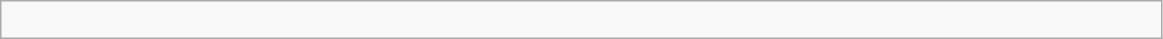<table class="wikitable" width=775px>
<tr>
<td><br></td>
</tr>
</table>
